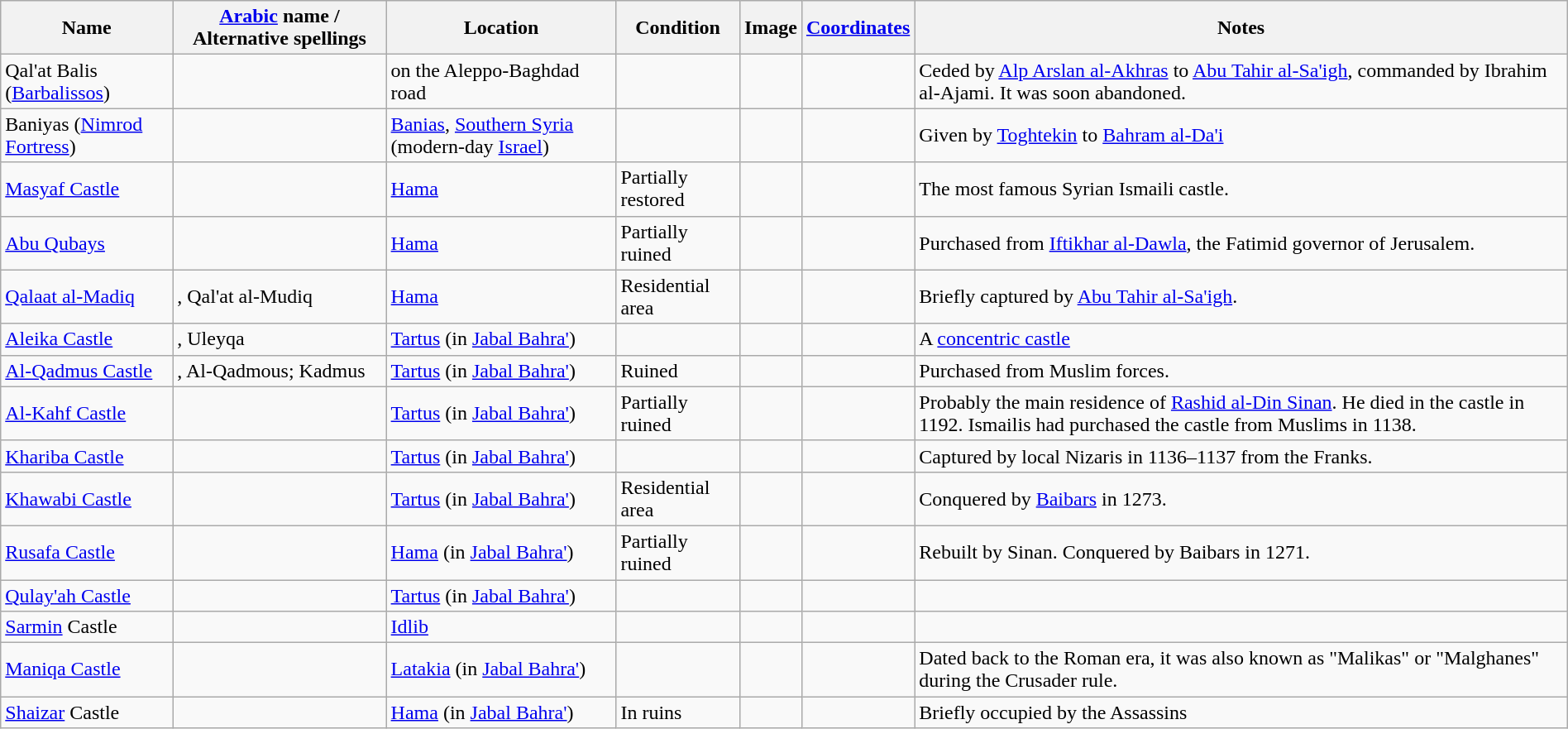<table class="wikitable sortable" width="100%">
<tr>
<th>Name</th>
<th><a href='#'>Arabic</a> name / Alternative spellings</th>
<th>Location</th>
<th>Condition</th>
<th class="unsortable">Image</th>
<th class="unsortable"><a href='#'>Coordinates</a></th>
<th class="unsortable">Notes</th>
</tr>
<tr>
<td>Qal'at Balis (<a href='#'>Barbalissos</a>)</td>
<td></td>
<td>on the Aleppo-Baghdad road</td>
<td></td>
<td></td>
<td></td>
<td>Ceded by <a href='#'>Alp Arslan al-Akhras</a> to <a href='#'>Abu Tahir al-Sa'igh</a>, commanded by Ibrahim al-Ajami. It was soon abandoned.</td>
</tr>
<tr>
<td>Baniyas (<a href='#'>Nimrod Fortress</a>)</td>
<td></td>
<td><a href='#'>Banias</a>, <a href='#'>Southern Syria</a> (modern-day <a href='#'>Israel</a>)</td>
<td></td>
<td></td>
<td></td>
<td>Given by <a href='#'>Toghtekin</a> to <a href='#'>Bahram al-Da'i</a></td>
</tr>
<tr>
<td><a href='#'>Masyaf Castle</a></td>
<td></td>
<td><a href='#'>Hama</a></td>
<td>Partially restored</td>
<td></td>
<td></td>
<td>The most famous Syrian Ismaili castle.</td>
</tr>
<tr>
<td><a href='#'>Abu Qubays</a></td>
<td></td>
<td><a href='#'>Hama</a></td>
<td>Partially ruined</td>
<td></td>
<td></td>
<td>Purchased from <a href='#'>Iftikhar al-Dawla</a>, the Fatimid governor of Jerusalem.</td>
</tr>
<tr>
<td><a href='#'>Qalaat al-Madiq</a></td>
<td>, Qal'at al-Mudiq</td>
<td><a href='#'>Hama</a></td>
<td>Residential area</td>
<td></td>
<td></td>
<td>Briefly captured by <a href='#'>Abu Tahir al-Sa'igh</a>.</td>
</tr>
<tr>
<td><a href='#'>Aleika Castle</a></td>
<td>, Uleyqa</td>
<td><a href='#'>Tartus</a> (in <a href='#'>Jabal Bahra'</a>)</td>
<td></td>
<td></td>
<td></td>
<td>A <a href='#'>concentric castle</a></td>
</tr>
<tr>
<td><a href='#'>Al-Qadmus Castle</a></td>
<td>, Al-Qadmous; Kadmus</td>
<td><a href='#'>Tartus</a> (in <a href='#'>Jabal Bahra'</a>)</td>
<td>Ruined</td>
<td></td>
<td></td>
<td>Purchased from Muslim forces.</td>
</tr>
<tr>
<td><a href='#'>Al-Kahf Castle</a></td>
<td></td>
<td><a href='#'>Tartus</a> (in <a href='#'>Jabal Bahra'</a>)</td>
<td>Partially ruined</td>
<td></td>
<td></td>
<td>Probably the main residence of <a href='#'>Rashid al-Din Sinan</a>. He died in the castle in 1192. Ismailis had purchased the castle from Muslims in 1138.</td>
</tr>
<tr>
<td><a href='#'>Khariba Castle</a></td>
<td></td>
<td><a href='#'>Tartus</a> (in <a href='#'>Jabal Bahra'</a>)</td>
<td></td>
<td></td>
<td></td>
<td>Captured by local Nizaris in 1136–1137 from the Franks.</td>
</tr>
<tr>
<td><a href='#'>Khawabi Castle</a></td>
<td></td>
<td><a href='#'>Tartus</a> (in <a href='#'>Jabal Bahra'</a>)</td>
<td>Residential area</td>
<td></td>
<td></td>
<td>Conquered by <a href='#'>Baibars</a> in 1273.</td>
</tr>
<tr>
<td><a href='#'>Rusafa Castle</a></td>
<td></td>
<td><a href='#'>Hama</a> (in <a href='#'>Jabal Bahra'</a>)</td>
<td>Partially ruined</td>
<td></td>
<td></td>
<td>Rebuilt by Sinan. Conquered by Baibars in 1271.</td>
</tr>
<tr>
<td><a href='#'>Qulay'ah Castle</a></td>
<td></td>
<td><a href='#'>Tartus</a> (in <a href='#'>Jabal Bahra'</a>)</td>
<td></td>
<td></td>
<td></td>
<td></td>
</tr>
<tr>
<td><a href='#'>Sarmin</a> Castle</td>
<td></td>
<td><a href='#'>Idlib</a></td>
<td></td>
<td></td>
<td></td>
<td></td>
</tr>
<tr>
<td><a href='#'>Maniqa Castle</a></td>
<td></td>
<td><a href='#'>Latakia</a> (in <a href='#'>Jabal Bahra'</a>)</td>
<td></td>
<td></td>
<td></td>
<td>Dated back to the Roman era, it was also known as "Malikas" or "Malghanes" during the Crusader rule.</td>
</tr>
<tr>
<td><a href='#'>Shaizar</a> Castle</td>
<td></td>
<td><a href='#'>Hama</a> (in <a href='#'>Jabal Bahra'</a>)</td>
<td>In ruins</td>
<td></td>
<td></td>
<td>Briefly occupied by the Assassins</td>
</tr>
</table>
